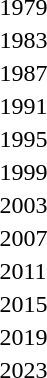<table>
<tr style="vertical-align:top;">
<td>1979<br></td>
<td></td>
<td></td>
<td></td>
</tr>
<tr style="vertical-align:top;">
<td>1983<br></td>
<td></td>
<td></td>
<td></td>
</tr>
<tr style="vertical-align:top;">
<td>1987<br></td>
<td></td>
<td></td>
<td></td>
</tr>
<tr style="vertical-align:top;">
<td>1991<br></td>
<td></td>
<td></td>
<td></td>
</tr>
<tr style="vertical-align:top;">
<td>1995<br></td>
<td></td>
<td></td>
<td></td>
</tr>
<tr style="vertical-align:top;">
<td>1999<br></td>
<td></td>
<td></td>
<td></td>
</tr>
<tr style="vertical-align:top;">
<td>2003<br></td>
<td></td>
<td></td>
<td></td>
</tr>
<tr style="vertical-align:top;">
<td>2007<br></td>
<td></td>
<td></td>
<td></td>
</tr>
<tr style="vertical-align:top;">
<td>2011<br></td>
<td></td>
<td></td>
<td></td>
</tr>
<tr style="vertical-align:top;">
<td>2015<br></td>
<td></td>
<td></td>
<td></td>
</tr>
<tr style="vertical-align:top;">
<td>2019<br></td>
<td></td>
<td></td>
<td></td>
</tr>
<tr style="vertical-align:top;">
<td>2023<br></td>
<td></td>
<td></td>
<td></td>
</tr>
</table>
